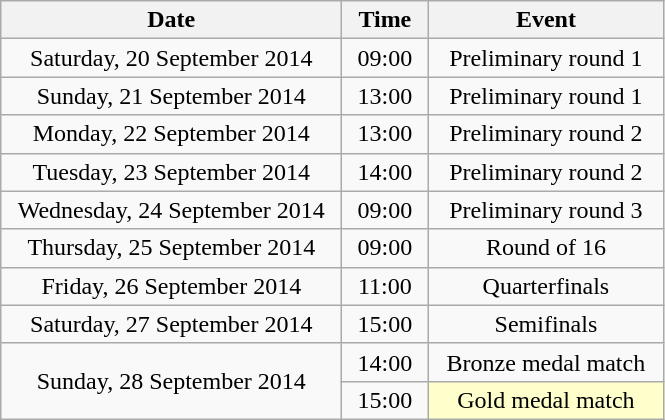<table class = "wikitable" style="text-align:center;">
<tr>
<th width=220>Date</th>
<th width=50>Time</th>
<th width=150>Event</th>
</tr>
<tr>
<td>Saturday, 20 September 2014</td>
<td>09:00</td>
<td>Preliminary round 1</td>
</tr>
<tr>
<td>Sunday, 21 September 2014</td>
<td>13:00</td>
<td>Preliminary round 1</td>
</tr>
<tr>
<td>Monday, 22 September 2014</td>
<td>13:00</td>
<td>Preliminary round 2</td>
</tr>
<tr>
<td>Tuesday, 23 September 2014</td>
<td>14:00</td>
<td>Preliminary round 2</td>
</tr>
<tr>
<td>Wednesday, 24 September 2014</td>
<td>09:00</td>
<td>Preliminary round 3</td>
</tr>
<tr>
<td>Thursday, 25 September 2014</td>
<td>09:00</td>
<td>Round of 16</td>
</tr>
<tr>
<td>Friday, 26 September 2014</td>
<td>11:00</td>
<td>Quarterfinals</td>
</tr>
<tr>
<td>Saturday, 27 September 2014</td>
<td>15:00</td>
<td>Semifinals</td>
</tr>
<tr>
<td rowspan=2>Sunday, 28 September 2014</td>
<td>14:00</td>
<td>Bronze medal match</td>
</tr>
<tr>
<td>15:00</td>
<td bgcolor=ffffcc>Gold medal match</td>
</tr>
</table>
